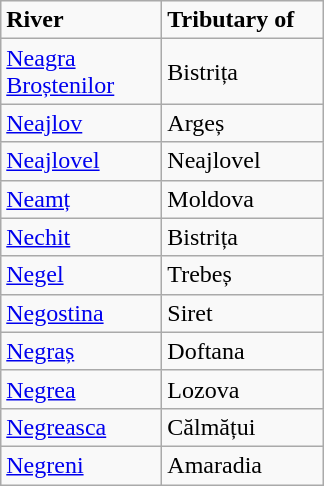<table class="wikitable">
<tr>
<td width="100pt"><strong>River</strong></td>
<td width="100pt"><strong>Tributary of</strong></td>
</tr>
<tr>
<td><a href='#'>Neagra Broștenilor</a></td>
<td>Bistrița</td>
</tr>
<tr>
<td><a href='#'>Neajlov</a></td>
<td>Argeș</td>
</tr>
<tr>
<td><a href='#'>Neajlovel</a></td>
<td>Neajlovel</td>
</tr>
<tr>
<td><a href='#'>Neamț</a></td>
<td>Moldova</td>
</tr>
<tr>
<td><a href='#'>Nechit</a></td>
<td>Bistrița</td>
</tr>
<tr>
<td><a href='#'>Negel</a></td>
<td>Trebeș</td>
</tr>
<tr>
<td><a href='#'>Negostina</a></td>
<td>Siret</td>
</tr>
<tr>
<td><a href='#'>Negraș</a></td>
<td>Doftana</td>
</tr>
<tr>
<td><a href='#'>Negrea</a></td>
<td>Lozova</td>
</tr>
<tr>
<td><a href='#'>Negreasca</a></td>
<td>Călmățui</td>
</tr>
<tr>
<td><a href='#'>Negreni</a></td>
<td>Amaradia</td>
</tr>
</table>
